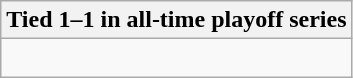<table class="wikitable collapsible collapsed">
<tr>
<th>Tied 1–1 in all-time playoff series</th>
</tr>
<tr>
<td><br>
</td>
</tr>
</table>
